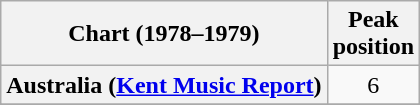<table class="wikitable sortable plainrowheaders" style="text-align:center">
<tr>
<th>Chart (1978–1979)</th>
<th>Peak<br>position</th>
</tr>
<tr>
<th scope="row">Australia (<a href='#'>Kent Music Report</a>)</th>
<td>6</td>
</tr>
<tr>
</tr>
<tr>
</tr>
<tr>
</tr>
</table>
